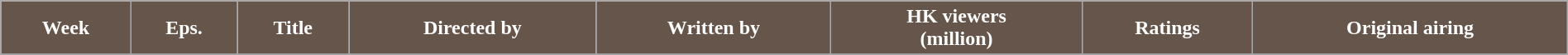<table class="wikitable plainrowheaders" style="width: 100%; margin-right: 0;">
<tr>
<th style="background:#66554A; color:#fff;">Week</th>
<th style="background:#66554A; color:#fff;">Eps.</th>
<th style="background:#66554A; color:#fff;">Title</th>
<th style="background:#66554A; color:#fff;">Directed by</th>
<th style="background:#66554A; color:#fff;">Written by</th>
<th style="background:#66554A; color:#fff;">HK viewers<br>(million)</th>
<th style="background:#66554A; color:#fff;">Ratings</th>
<th style="background:#66554A; color:#fff;">Original airing</th>
</tr>
<tr>
</tr>
</table>
